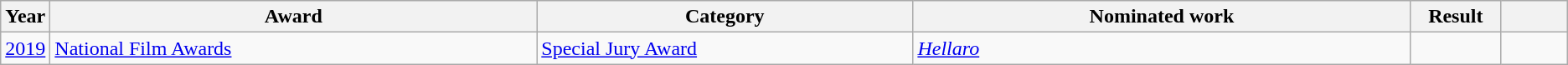<table class=wikitable>
<tr>
<th scope="col" style="width:1em;">Year</th>
<th scope="col" style="width:39em;">Award</th>
<th scope="col" style="width:29em;">Category</th>
<th scope="col" style="width:39em;">Nominated work</th>
<th scope="col" style="width:5em;">Result</th>
<th scope="col" style="width:5em;"></th>
</tr>
<tr>
<td><a href='#'>2019</a></td>
<td><a href='#'>National Film Awards</a></td>
<td><a href='#'>Special Jury Award</a></td>
<td><em><a href='#'>Hellaro</a></em></td>
<td></td>
<td></td>
</tr>
</table>
